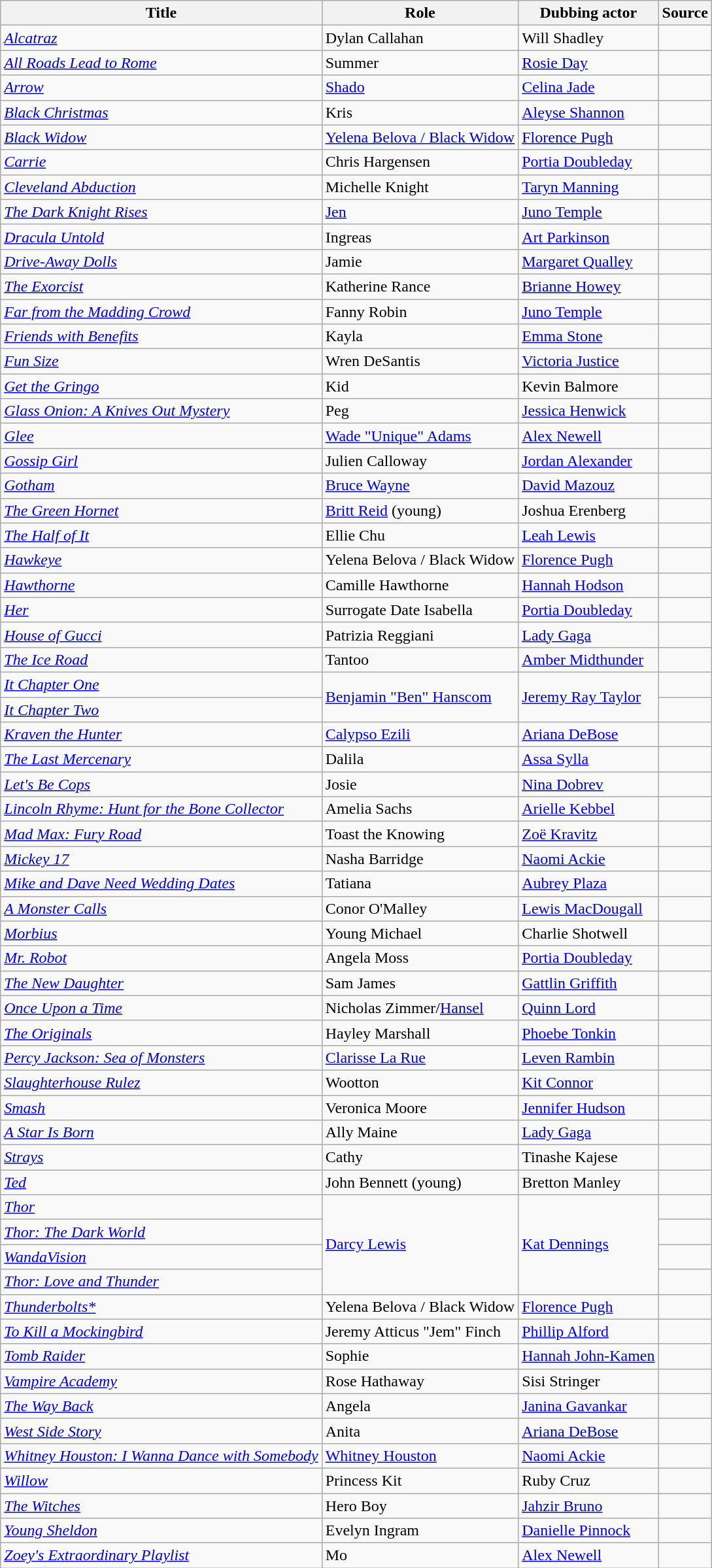<table class="wikitable sortable">
<tr>
<th>Title</th>
<th>Role</th>
<th>Dubbing actor</th>
<th class="unsortable">Source</th>
</tr>
<tr>
<td><em><a href='#'>Alcatraz</a></em></td>
<td>Dylan Callahan</td>
<td>Will Shadley</td>
<td></td>
</tr>
<tr>
<td><em><a href='#'>All Roads Lead to Rome</a></em></td>
<td>Summer</td>
<td><a href='#'>Rosie Day</a></td>
<td></td>
</tr>
<tr>
<td><em><a href='#'>Arrow</a></em></td>
<td><a href='#'>Shado</a></td>
<td><a href='#'>Celina Jade</a></td>
<td></td>
</tr>
<tr>
<td><em><a href='#'>Black Christmas</a></em></td>
<td>Kris</td>
<td><a href='#'>Aleyse Shannon</a></td>
<td></td>
</tr>
<tr>
<td><em><a href='#'>Black Widow</a></em></td>
<td><a href='#'>Yelena Belova / Black Widow</a></td>
<td><a href='#'>Florence Pugh</a></td>
<td></td>
</tr>
<tr>
<td><em><a href='#'>Carrie</a></em></td>
<td>Chris Hargensen</td>
<td><a href='#'>Portia Doubleday</a></td>
<td></td>
</tr>
<tr>
<td><em><a href='#'>Cleveland Abduction</a></em></td>
<td>Michelle Knight</td>
<td><a href='#'>Taryn Manning</a></td>
<td></td>
</tr>
<tr>
<td><em><a href='#'>The Dark Knight Rises</a></em></td>
<td><a href='#'>Jen</a></td>
<td><a href='#'>Juno Temple</a></td>
<td></td>
</tr>
<tr>
<td><em><a href='#'>Dracula Untold</a></em></td>
<td>Ingreas</td>
<td><a href='#'>Art Parkinson</a></td>
<td></td>
</tr>
<tr>
<td><em><a href='#'>Drive-Away Dolls</a></em></td>
<td>Jamie</td>
<td><a href='#'>Margaret Qualley</a></td>
<td></td>
</tr>
<tr>
<td><em><a href='#'>The Exorcist</a></em></td>
<td>Katherine Rance</td>
<td><a href='#'>Brianne Howey</a></td>
<td></td>
</tr>
<tr>
<td><em><a href='#'>Far from the Madding Crowd</a></em></td>
<td>Fanny Robin</td>
<td><a href='#'>Juno Temple</a></td>
<td></td>
</tr>
<tr>
<td><em><a href='#'>Friends with Benefits</a></em></td>
<td>Kayla</td>
<td><a href='#'>Emma Stone</a></td>
<td></td>
</tr>
<tr>
<td><em><a href='#'>Fun Size</a></em></td>
<td>Wren DeSantis</td>
<td><a href='#'>Victoria Justice</a></td>
<td></td>
</tr>
<tr>
<td><em><a href='#'>Get the Gringo</a></em></td>
<td>Kid</td>
<td>Kevin Balmore</td>
<td></td>
</tr>
<tr>
<td><em><a href='#'>Glass Onion: A Knives Out Mystery</a></em></td>
<td>Peg</td>
<td><a href='#'>Jessica Henwick</a></td>
<td></td>
</tr>
<tr>
<td><em><a href='#'>Glee</a></em></td>
<td><a href='#'>Wade "Unique" Adams</a></td>
<td><a href='#'>Alex Newell</a></td>
<td></td>
</tr>
<tr>
<td><em><a href='#'>Gossip Girl</a></em></td>
<td>Julien Calloway</td>
<td><a href='#'>Jordan Alexander</a></td>
<td></td>
</tr>
<tr>
<td><em><a href='#'>Gotham</a></em></td>
<td><a href='#'>Bruce Wayne</a></td>
<td><a href='#'>David Mazouz</a></td>
<td></td>
</tr>
<tr>
<td><em><a href='#'>The Green Hornet</a></em></td>
<td><a href='#'>Britt Reid</a> (young)</td>
<td>Joshua Erenberg</td>
<td></td>
</tr>
<tr>
<td><em><a href='#'>The Half of It</a></em></td>
<td>Ellie Chu</td>
<td><a href='#'>Leah Lewis</a></td>
<td></td>
</tr>
<tr>
<td><em><a href='#'>Hawkeye</a></em></td>
<td>Yelena Belova / Black Widow</td>
<td><a href='#'>Florence Pugh</a></td>
<td></td>
</tr>
<tr>
<td><em><a href='#'>Hawthorne</a></em></td>
<td>Camille Hawthorne</td>
<td><a href='#'>Hannah Hodson</a></td>
<td></td>
</tr>
<tr>
<td><em><a href='#'>Her</a></em></td>
<td>Surrogate Date Isabella</td>
<td><a href='#'>Portia Doubleday</a></td>
<td></td>
</tr>
<tr>
<td><em><a href='#'>House of Gucci</a></em></td>
<td>Patrizia Reggiani</td>
<td><a href='#'>Lady Gaga</a></td>
<td></td>
</tr>
<tr>
<td><em><a href='#'>The Ice Road</a></em></td>
<td>Tantoo</td>
<td><a href='#'>Amber Midthunder</a></td>
<td></td>
</tr>
<tr>
<td><em><a href='#'>It Chapter One</a></em></td>
<td rowspan="2"><a href='#'>Benjamin "Ben" Hanscom</a></td>
<td rowspan="2"><a href='#'>Jeremy Ray Taylor</a></td>
<td></td>
</tr>
<tr>
<td><em><a href='#'>It Chapter Two</a></em></td>
<td></td>
</tr>
<tr>
<td><em><a href='#'>Kraven the Hunter</a></em></td>
<td><a href='#'>Calypso Ezili</a></td>
<td><a href='#'>Ariana DeBose</a></td>
<td></td>
</tr>
<tr>
<td><em><a href='#'>The Last Mercenary</a></em></td>
<td>Dalila</td>
<td><a href='#'>Assa Sylla</a></td>
<td></td>
</tr>
<tr>
<td><em><a href='#'>Let's Be Cops</a></em></td>
<td>Josie</td>
<td><a href='#'>Nina Dobrev</a></td>
<td></td>
</tr>
<tr>
<td><em><a href='#'>Lincoln Rhyme: Hunt for the Bone Collector</a></em></td>
<td>Amelia Sachs</td>
<td><a href='#'>Arielle Kebbel</a></td>
<td></td>
</tr>
<tr>
<td><em><a href='#'>Mad Max: Fury Road</a></em></td>
<td>Toast the Knowing</td>
<td><a href='#'>Zoë Kravitz</a></td>
<td></td>
</tr>
<tr>
<td><em><a href='#'>Mickey 17</a></em></td>
<td>Nasha Barridge</td>
<td><a href='#'>Naomi Ackie</a></td>
<td></td>
</tr>
<tr>
<td><em><a href='#'>Mike and Dave Need Wedding Dates</a></em></td>
<td>Tatiana</td>
<td><a href='#'>Aubrey Plaza</a></td>
<td></td>
</tr>
<tr>
<td><em><a href='#'>A Monster Calls</a></em></td>
<td>Conor O'Malley</td>
<td><a href='#'>Lewis MacDougall</a></td>
<td></td>
</tr>
<tr>
<td><em><a href='#'>Morbius</a></em></td>
<td>Young Michael</td>
<td>Charlie Shotwell</td>
<td></td>
</tr>
<tr>
<td><em><a href='#'>Mr. Robot</a></em></td>
<td>Angela Moss</td>
<td><a href='#'>Portia Doubleday</a></td>
<td></td>
</tr>
<tr>
<td><em><a href='#'>The New Daughter</a></em></td>
<td>Sam James</td>
<td><a href='#'>Gattlin Griffith</a></td>
<td></td>
</tr>
<tr>
<td><em><a href='#'>Once Upon a Time</a></em></td>
<td>Nicholas Zimmer/<a href='#'>Hansel</a></td>
<td><a href='#'>Quinn Lord</a></td>
<td></td>
</tr>
<tr>
<td><em><a href='#'>The Originals</a></em></td>
<td>Hayley Marshall</td>
<td><a href='#'>Phoebe Tonkin</a></td>
<td></td>
</tr>
<tr>
<td><em><a href='#'>Percy Jackson: Sea of Monsters</a></em></td>
<td><a href='#'>Clarisse La Rue</a></td>
<td><a href='#'>Leven Rambin</a></td>
<td></td>
</tr>
<tr>
<td><em><a href='#'>Slaughterhouse Rulez</a></em></td>
<td>Wootton</td>
<td><a href='#'>Kit Connor</a></td>
<td></td>
</tr>
<tr>
<td><em><a href='#'>Smash</a></em></td>
<td>Veronica Moore</td>
<td><a href='#'>Jennifer Hudson</a></td>
<td></td>
</tr>
<tr>
<td><em><a href='#'>A Star Is Born</a></em></td>
<td>Ally Maine</td>
<td><a href='#'>Lady Gaga</a></td>
<td></td>
</tr>
<tr>
<td><em><a href='#'>Strays</a></em></td>
<td>Cathy</td>
<td>Tinashe Kajese</td>
<td></td>
</tr>
<tr>
<td><em><a href='#'>Ted</a></em></td>
<td>John Bennett (young)</td>
<td>Bretton Manley</td>
<td></td>
</tr>
<tr>
<td><em><a href='#'>Thor</a></em></td>
<td rowspan="4"><a href='#'>Darcy Lewis</a></td>
<td rowspan="4"><a href='#'>Kat Dennings</a></td>
<td></td>
</tr>
<tr>
<td><em><a href='#'>Thor: The Dark World</a></em></td>
<td></td>
</tr>
<tr>
<td><em><a href='#'>WandaVision</a></em></td>
<td></td>
</tr>
<tr>
<td><em><a href='#'>Thor: Love and Thunder</a></em></td>
<td></td>
</tr>
<tr>
<td><em><a href='#'>Thunderbolts*</a></em></td>
<td>Yelena Belova / Black Widow</td>
<td><a href='#'>Florence Pugh</a></td>
<td></td>
</tr>
<tr>
<td><em><a href='#'>To Kill a Mockingbird</a></em></td>
<td>Jeremy Atticus "Jem" Finch</td>
<td><a href='#'>Phillip Alford</a></td>
<td></td>
</tr>
<tr>
<td><em><a href='#'>Tomb Raider</a></em></td>
<td>Sophie</td>
<td><a href='#'>Hannah John-Kamen</a></td>
<td></td>
</tr>
<tr>
<td><em><a href='#'>Vampire Academy</a></em></td>
<td>Rose Hathaway</td>
<td>Sisi Stringer</td>
<td></td>
</tr>
<tr>
<td><em><a href='#'>The Way Back</a></em></td>
<td>Angela</td>
<td><a href='#'>Janina Gavankar</a></td>
<td></td>
</tr>
<tr>
<td><em><a href='#'>West Side Story</a></em></td>
<td>Anita</td>
<td><a href='#'>Ariana DeBose</a></td>
<td></td>
</tr>
<tr>
<td><em><a href='#'>Whitney Houston: I Wanna Dance with Somebody</a></em></td>
<td><a href='#'>Whitney Houston</a></td>
<td><a href='#'>Naomi Ackie</a></td>
<td></td>
</tr>
<tr>
<td><em><a href='#'>Willow</a></em></td>
<td>Princess Kit</td>
<td>Ruby Cruz</td>
<td></td>
</tr>
<tr>
<td><em><a href='#'>The Witches</a></em></td>
<td>Hero Boy</td>
<td><a href='#'>Jahzir Bruno</a></td>
<td></td>
</tr>
<tr>
<td><em><a href='#'>Young Sheldon</a></em></td>
<td>Evelyn Ingram</td>
<td><a href='#'>Danielle Pinnock</a></td>
<td></td>
</tr>
<tr>
<td><em><a href='#'>Zoey's Extraordinary Playlist</a></em></td>
<td>Mo</td>
<td><a href='#'>Alex Newell</a></td>
<td></td>
</tr>
</table>
